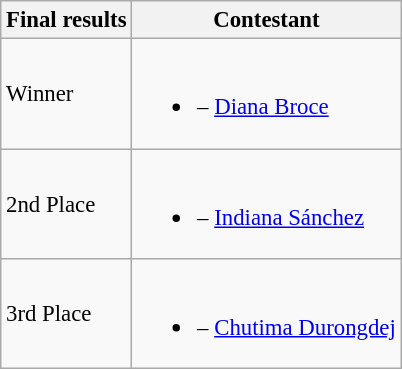<table class="wikitable sortable" style="font-size:95%;">
<tr>
<th>Final results</th>
<th>Contestant</th>
</tr>
<tr>
<td>Winner</td>
<td><br><ul><li> – <a href='#'>Diana Broce</a></li></ul></td>
</tr>
<tr>
<td>2nd Place</td>
<td><br><ul><li> – <a href='#'>Indiana Sánchez</a></li></ul></td>
</tr>
<tr>
<td>3rd Place</td>
<td><br><ul><li> – <a href='#'>Chutima Durongdej</a></li></ul></td>
</tr>
</table>
